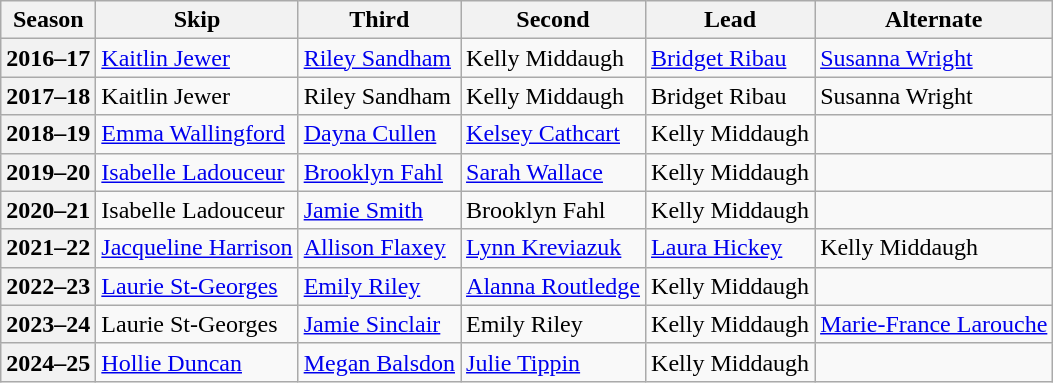<table class="wikitable">
<tr>
<th scope="col">Season</th>
<th scope="col">Skip</th>
<th scope="col">Third</th>
<th scope="col">Second</th>
<th scope="col">Lead</th>
<th scope="col">Alternate</th>
</tr>
<tr>
<th scope="row">2016–17</th>
<td><a href='#'>Kaitlin Jewer</a></td>
<td><a href='#'>Riley Sandham</a></td>
<td>Kelly Middaugh</td>
<td><a href='#'>Bridget Ribau</a></td>
<td><a href='#'>Susanna Wright</a></td>
</tr>
<tr>
<th scope="row">2017–18</th>
<td>Kaitlin Jewer</td>
<td>Riley Sandham</td>
<td>Kelly Middaugh</td>
<td>Bridget Ribau</td>
<td>Susanna Wright</td>
</tr>
<tr>
<th scope="row">2018–19</th>
<td><a href='#'>Emma Wallingford</a></td>
<td><a href='#'>Dayna Cullen</a></td>
<td><a href='#'>Kelsey Cathcart</a></td>
<td>Kelly Middaugh</td>
<td></td>
</tr>
<tr>
<th scope="row">2019–20</th>
<td><a href='#'>Isabelle Ladouceur</a></td>
<td><a href='#'>Brooklyn Fahl</a></td>
<td><a href='#'>Sarah Wallace</a></td>
<td>Kelly Middaugh</td>
<td></td>
</tr>
<tr>
<th scope="row">2020–21</th>
<td>Isabelle Ladouceur</td>
<td><a href='#'>Jamie Smith</a></td>
<td>Brooklyn Fahl</td>
<td>Kelly Middaugh</td>
<td></td>
</tr>
<tr>
<th scope="row">2021–22</th>
<td><a href='#'>Jacqueline Harrison</a></td>
<td><a href='#'>Allison Flaxey</a></td>
<td><a href='#'>Lynn Kreviazuk</a></td>
<td><a href='#'>Laura Hickey</a></td>
<td>Kelly Middaugh</td>
</tr>
<tr>
<th scope="row">2022–23</th>
<td><a href='#'>Laurie St-Georges</a></td>
<td><a href='#'>Emily Riley</a></td>
<td><a href='#'>Alanna Routledge</a></td>
<td>Kelly Middaugh</td>
<td></td>
</tr>
<tr>
<th scope="row">2023–24</th>
<td>Laurie St-Georges</td>
<td><a href='#'>Jamie Sinclair</a></td>
<td>Emily Riley</td>
<td>Kelly Middaugh</td>
<td><a href='#'>Marie-France Larouche</a></td>
</tr>
<tr>
<th scope="row">2024–25</th>
<td><a href='#'>Hollie Duncan</a></td>
<td><a href='#'>Megan Balsdon</a></td>
<td><a href='#'>Julie Tippin</a></td>
<td>Kelly Middaugh</td>
<td></td>
</tr>
</table>
